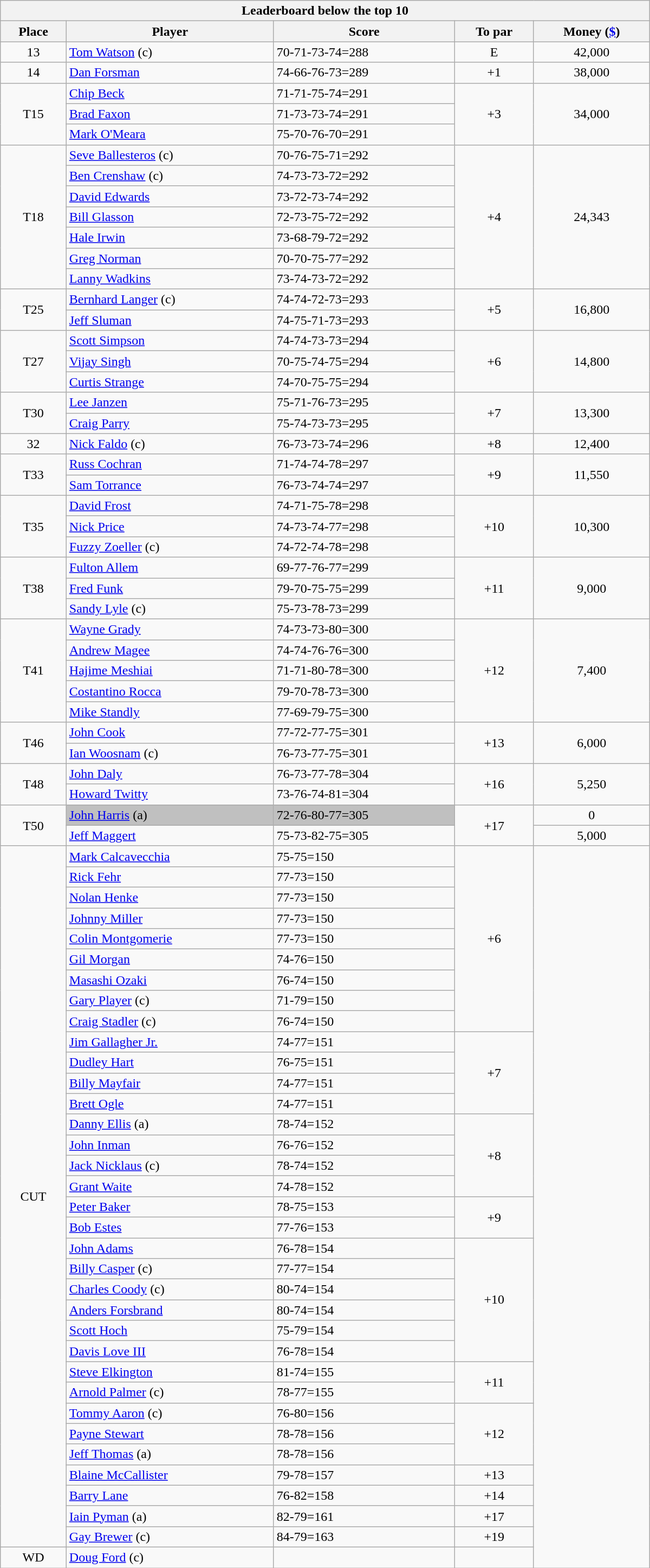<table class="collapsible collapsed wikitable" style="width:50em;margin-top:-1px;">
<tr>
<th scope="col" colspan="6">Leaderboard below the top 10</th>
</tr>
<tr>
<th>Place</th>
<th>Player</th>
<th>Score</th>
<th>To par</th>
<th>Money (<a href='#'>$</a>)</th>
</tr>
<tr>
<td align=center>13</td>
<td> <a href='#'>Tom Watson</a> (c)</td>
<td>70-71-73-74=288</td>
<td align=center>E</td>
<td align=center>42,000</td>
</tr>
<tr>
<td align=center>14</td>
<td> <a href='#'>Dan Forsman</a></td>
<td>74-66-76-73=289</td>
<td align=center>+1</td>
<td align=center>38,000</td>
</tr>
<tr>
<td rowspan=3 align=center>T15</td>
<td> <a href='#'>Chip Beck</a></td>
<td>71-71-75-74=291</td>
<td rowspan=3 align=center>+3</td>
<td rowspan=3 align=center>34,000</td>
</tr>
<tr>
<td> <a href='#'>Brad Faxon</a></td>
<td>71-73-73-74=291</td>
</tr>
<tr>
<td> <a href='#'>Mark O'Meara</a></td>
<td>75-70-76-70=291</td>
</tr>
<tr>
<td rowspan=7 align=center>T18</td>
<td> <a href='#'>Seve Ballesteros</a> (c)</td>
<td>70-76-75-71=292</td>
<td rowspan=7 align=center>+4</td>
<td rowspan=7 align=center>24,343</td>
</tr>
<tr>
<td> <a href='#'>Ben Crenshaw</a> (c)</td>
<td>74-73-73-72=292</td>
</tr>
<tr>
<td> <a href='#'>David Edwards</a></td>
<td>73-72-73-74=292</td>
</tr>
<tr>
<td> <a href='#'>Bill Glasson</a></td>
<td>72-73-75-72=292</td>
</tr>
<tr>
<td> <a href='#'>Hale Irwin</a></td>
<td>73-68-79-72=292</td>
</tr>
<tr>
<td> <a href='#'>Greg Norman</a></td>
<td>70-70-75-77=292</td>
</tr>
<tr>
<td> <a href='#'>Lanny Wadkins</a></td>
<td>73-74-73-72=292</td>
</tr>
<tr>
<td rowspan=2 align=center>T25</td>
<td> <a href='#'>Bernhard Langer</a> (c)</td>
<td>74-74-72-73=293</td>
<td rowspan=2 align=center>+5</td>
<td rowspan=2 align=center>16,800</td>
</tr>
<tr>
<td> <a href='#'>Jeff Sluman</a></td>
<td>74-75-71-73=293</td>
</tr>
<tr>
<td rowspan=3 align=center>T27</td>
<td> <a href='#'>Scott Simpson</a></td>
<td>74-74-73-73=294</td>
<td rowspan=3 align=center>+6</td>
<td rowspan=3 align=center>14,800</td>
</tr>
<tr>
<td> <a href='#'>Vijay Singh</a></td>
<td>70-75-74-75=294</td>
</tr>
<tr>
<td> <a href='#'>Curtis Strange</a></td>
<td>74-70-75-75=294</td>
</tr>
<tr>
<td rowspan=2 align=center>T30</td>
<td> <a href='#'>Lee Janzen</a></td>
<td>75-71-76-73=295</td>
<td rowspan=2 align=center>+7</td>
<td rowspan=2 align=center>13,300</td>
</tr>
<tr>
<td> <a href='#'>Craig Parry</a></td>
<td>75-74-73-73=295</td>
</tr>
<tr>
<td align=center>32</td>
<td> <a href='#'>Nick Faldo</a> (c)</td>
<td>76-73-73-74=296</td>
<td align=center>+8</td>
<td align=center>12,400</td>
</tr>
<tr>
<td rowspan=2 align=center>T33</td>
<td> <a href='#'>Russ Cochran</a></td>
<td>71-74-74-78=297</td>
<td rowspan=2 align=center>+9</td>
<td rowspan=2 align=center>11,550</td>
</tr>
<tr>
<td> <a href='#'>Sam Torrance</a></td>
<td>76-73-74-74=297</td>
</tr>
<tr>
<td rowspan=3 align=center>T35</td>
<td> <a href='#'>David Frost</a></td>
<td>74-71-75-78=298</td>
<td rowspan=3 align=center>+10</td>
<td rowspan=3 align=center>10,300</td>
</tr>
<tr>
<td> <a href='#'>Nick Price</a></td>
<td>74-73-74-77=298</td>
</tr>
<tr>
<td> <a href='#'>Fuzzy Zoeller</a> (c)</td>
<td>74-72-74-78=298</td>
</tr>
<tr>
<td rowspan=3 align=center>T38</td>
<td> <a href='#'>Fulton Allem</a></td>
<td>69-77-76-77=299</td>
<td rowspan=3 align=center>+11</td>
<td rowspan=3 align=center>9,000</td>
</tr>
<tr>
<td> <a href='#'>Fred Funk</a></td>
<td>79-70-75-75=299</td>
</tr>
<tr>
<td> <a href='#'>Sandy Lyle</a> (c)</td>
<td>75-73-78-73=299</td>
</tr>
<tr>
<td rowspan=5 align=center>T41</td>
<td> <a href='#'>Wayne Grady</a></td>
<td>74-73-73-80=300</td>
<td rowspan=5 align=center>+12</td>
<td rowspan=5 align=center>7,400</td>
</tr>
<tr>
<td> <a href='#'>Andrew Magee</a></td>
<td>74-74-76-76=300</td>
</tr>
<tr>
<td> <a href='#'>Hajime Meshiai</a></td>
<td>71-71-80-78=300</td>
</tr>
<tr>
<td> <a href='#'>Costantino Rocca</a></td>
<td>79-70-78-73=300</td>
</tr>
<tr>
<td> <a href='#'>Mike Standly</a></td>
<td>77-69-79-75=300</td>
</tr>
<tr>
<td rowspan=2 align=center>T46</td>
<td> <a href='#'>John Cook</a></td>
<td>77-72-77-75=301</td>
<td rowspan=2 align=center>+13</td>
<td rowspan=2 align=center>6,000</td>
</tr>
<tr>
<td> <a href='#'>Ian Woosnam</a> (c)</td>
<td>76-73-77-75=301</td>
</tr>
<tr>
<td rowspan=2 align=center>T48</td>
<td> <a href='#'>John Daly</a></td>
<td>76-73-77-78=304</td>
<td rowspan=2 align=center>+16</td>
<td rowspan=2 align=center>5,250</td>
</tr>
<tr>
<td> <a href='#'>Howard Twitty</a></td>
<td>73-76-74-81=304</td>
</tr>
<tr>
<td rowspan=2 align=center>T50</td>
<td style="background:silver"> <a href='#'>John Harris</a> (a)</td>
<td style="background:silver">72-76-80-77=305</td>
<td rowspan=2 align=center>+17</td>
<td align=center>0</td>
</tr>
<tr>
<td> <a href='#'>Jeff Maggert</a></td>
<td>75-73-82-75=305</td>
<td align=center>5,000</td>
</tr>
<tr>
<td rowspan=34 align=center>CUT</td>
<td> <a href='#'>Mark Calcavecchia</a></td>
<td>75-75=150</td>
<td rowspan=9 align=center>+6</td>
<td rowspan=35 align=center></td>
</tr>
<tr>
<td> <a href='#'>Rick Fehr</a></td>
<td>77-73=150</td>
</tr>
<tr>
<td> <a href='#'>Nolan Henke</a></td>
<td>77-73=150</td>
</tr>
<tr>
<td> <a href='#'>Johnny Miller</a></td>
<td>77-73=150</td>
</tr>
<tr>
<td> <a href='#'>Colin Montgomerie</a></td>
<td>77-73=150</td>
</tr>
<tr>
<td> <a href='#'>Gil Morgan</a></td>
<td>74-76=150</td>
</tr>
<tr>
<td> <a href='#'>Masashi Ozaki</a></td>
<td>76-74=150</td>
</tr>
<tr>
<td> <a href='#'>Gary Player</a> (c)</td>
<td>71-79=150</td>
</tr>
<tr>
<td> <a href='#'>Craig Stadler</a> (c)</td>
<td>76-74=150</td>
</tr>
<tr>
<td> <a href='#'>Jim Gallagher Jr.</a></td>
<td>74-77=151</td>
<td rowspan=4 align=center>+7</td>
</tr>
<tr>
<td> <a href='#'>Dudley Hart</a></td>
<td>76-75=151</td>
</tr>
<tr>
<td> <a href='#'>Billy Mayfair</a></td>
<td>74-77=151</td>
</tr>
<tr>
<td> <a href='#'>Brett Ogle</a></td>
<td>74-77=151</td>
</tr>
<tr>
<td> <a href='#'>Danny Ellis</a> (a)</td>
<td>78-74=152</td>
<td rowspan=4 align=center>+8</td>
</tr>
<tr>
<td> <a href='#'>John Inman</a></td>
<td>76-76=152</td>
</tr>
<tr>
<td> <a href='#'>Jack Nicklaus</a> (c)</td>
<td>78-74=152</td>
</tr>
<tr>
<td> <a href='#'>Grant Waite</a></td>
<td>74-78=152</td>
</tr>
<tr>
<td> <a href='#'>Peter Baker</a></td>
<td>78-75=153</td>
<td rowspan=2 align=center>+9</td>
</tr>
<tr>
<td> <a href='#'>Bob Estes</a></td>
<td>77-76=153</td>
</tr>
<tr>
<td> <a href='#'>John Adams</a></td>
<td>76-78=154</td>
<td rowspan=6 align=center>+10</td>
</tr>
<tr>
<td> <a href='#'>Billy Casper</a> (c)</td>
<td>77-77=154</td>
</tr>
<tr>
<td> <a href='#'>Charles Coody</a> (c)</td>
<td>80-74=154</td>
</tr>
<tr>
<td> <a href='#'>Anders Forsbrand</a></td>
<td>80-74=154</td>
</tr>
<tr>
<td> <a href='#'>Scott Hoch</a></td>
<td>75-79=154</td>
</tr>
<tr>
<td> <a href='#'>Davis Love III</a></td>
<td>76-78=154</td>
</tr>
<tr>
<td> <a href='#'>Steve Elkington</a></td>
<td>81-74=155</td>
<td rowspan=2 align=center>+11</td>
</tr>
<tr>
<td> <a href='#'>Arnold Palmer</a> (c)</td>
<td>78-77=155</td>
</tr>
<tr>
<td> <a href='#'>Tommy Aaron</a> (c)</td>
<td>76-80=156</td>
<td rowspan=3 align=center>+12</td>
</tr>
<tr>
<td> <a href='#'>Payne Stewart</a></td>
<td>78-78=156</td>
</tr>
<tr>
<td> <a href='#'>Jeff Thomas</a> (a)</td>
<td>78-78=156</td>
</tr>
<tr>
<td> <a href='#'>Blaine McCallister</a></td>
<td>79-78=157</td>
<td align=center>+13</td>
</tr>
<tr>
<td> <a href='#'>Barry Lane</a></td>
<td>76-82=158</td>
<td align=center>+14</td>
</tr>
<tr>
<td> <a href='#'>Iain Pyman</a> (a)</td>
<td>82-79=161</td>
<td align=center>+17</td>
</tr>
<tr>
<td> <a href='#'>Gay Brewer</a> (c)</td>
<td>84-79=163</td>
<td align=center>+19</td>
</tr>
<tr>
<td align=center>WD</td>
<td> <a href='#'>Doug Ford</a> (c)</td>
<td></td>
<td align=center></td>
</tr>
</table>
